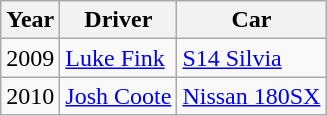<table class="wikitable">
<tr>
<th>Year</th>
<th>Driver</th>
<th>Car</th>
</tr>
<tr>
<td>2009</td>
<td><a href='#'>Luke Fink</a></td>
<td><a href='#'>S14 Silvia</a></td>
</tr>
<tr>
<td>2010</td>
<td><a href='#'>Josh Coote</a></td>
<td><a href='#'>Nissan 180SX</a></td>
</tr>
</table>
